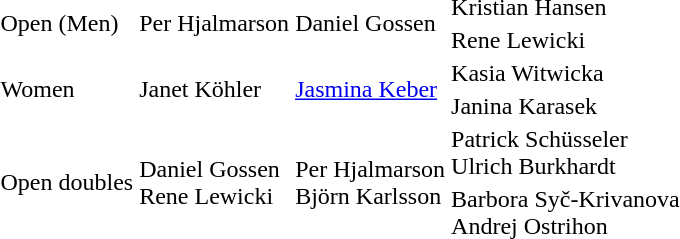<table>
<tr>
<td rowspan="2">Open (Men)<br></td>
<td rowspan="2"> Per Hjalmarson</td>
<td rowspan="2"> Daniel Gossen</td>
<td> Kristian Hansen</td>
</tr>
<tr>
<td> Rene Lewicki</td>
</tr>
<tr>
<td rowspan="2">Women<br></td>
<td rowspan="2"> Janet Köhler</td>
<td rowspan="2"> <a href='#'>Jasmina Keber</a></td>
<td> Kasia Witwicka</td>
</tr>
<tr>
<td> Janina Karasek</td>
</tr>
<tr>
<td rowspan="2">Open doubles<br></td>
<td rowspan="2"> Daniel Gossen<br> Rene Lewicki</td>
<td rowspan="2"> Per Hjalmarson<br> Björn Karlsson</td>
<td> Patrick Schüsseler<br> Ulrich Burkhardt</td>
</tr>
<tr>
<td> Barbora Syč-Krivanova<br> Andrej Ostrihon</td>
</tr>
</table>
